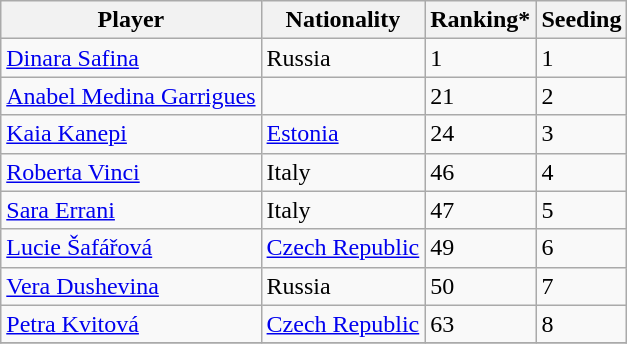<table class="wikitable" border="1">
<tr>
<th>Player</th>
<th>Nationality</th>
<th>Ranking*</th>
<th>Seeding</th>
</tr>
<tr>
<td><a href='#'>Dinara Safina</a></td>
<td> Russia</td>
<td>1</td>
<td>1</td>
</tr>
<tr>
<td><a href='#'>Anabel Medina Garrigues</a></td>
<td></td>
<td>21</td>
<td>2</td>
</tr>
<tr>
<td><a href='#'>Kaia Kanepi</a></td>
<td> <a href='#'>Estonia</a></td>
<td>24</td>
<td>3</td>
</tr>
<tr>
<td><a href='#'>Roberta Vinci</a></td>
<td> Italy</td>
<td>46</td>
<td>4</td>
</tr>
<tr>
<td><a href='#'>Sara Errani</a></td>
<td> Italy</td>
<td>47</td>
<td>5</td>
</tr>
<tr>
<td><a href='#'>Lucie Šafářová</a></td>
<td> <a href='#'>Czech Republic</a></td>
<td>49</td>
<td>6</td>
</tr>
<tr>
<td><a href='#'>Vera Dushevina</a></td>
<td> Russia</td>
<td>50</td>
<td>7</td>
</tr>
<tr>
<td><a href='#'>Petra Kvitová</a></td>
<td> <a href='#'>Czech Republic</a></td>
<td>63</td>
<td>8</td>
</tr>
<tr>
</tr>
</table>
